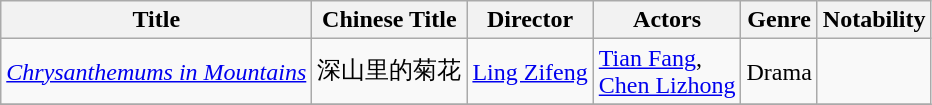<table class="wikitable">
<tr>
<th>Title</th>
<th>Chinese Title</th>
<th>Director</th>
<th>Actors</th>
<th>Genre</th>
<th>Notability</th>
</tr>
<tr>
<td><em><a href='#'>Chrysanthemums in Mountains</a></em></td>
<td>深山里的菊花</td>
<td><a href='#'>Ling Zifeng</a></td>
<td><a href='#'>Tian Fang</a>,<br><a href='#'>Chen Lizhong</a></td>
<td>Drama</td>
<td></td>
</tr>
<tr>
</tr>
</table>
